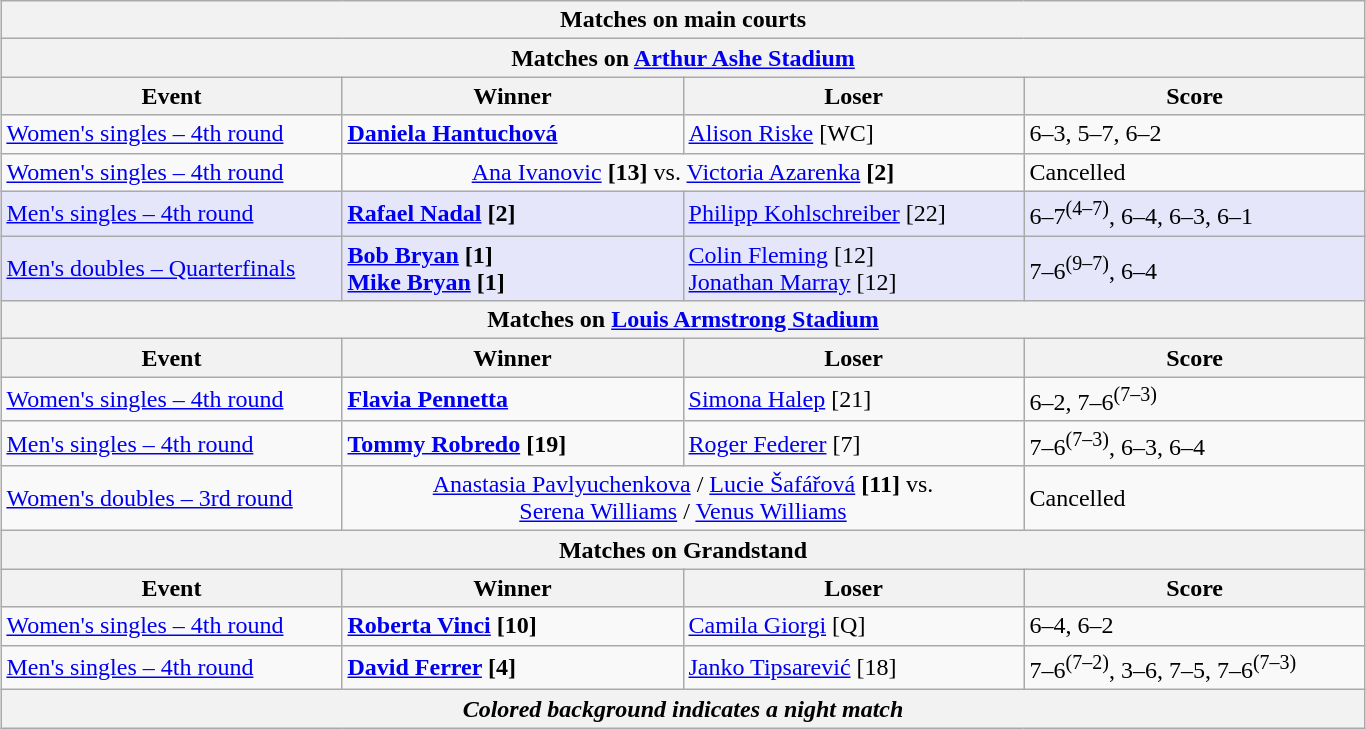<table class="wikitable collapsible uncollapsed" style="margin:auto;">
<tr>
<th colspan="4" style="white-space:nowrap;">Matches on main courts</th>
</tr>
<tr>
<th colspan="4"><strong>Matches on <a href='#'>Arthur Ashe Stadium</a></strong></th>
</tr>
<tr>
<th style="width:220px;">Event</th>
<th style="width:220px;">Winner</th>
<th style="width:220px;">Loser</th>
<th style="width:220px;">Score</th>
</tr>
<tr>
<td><a href='#'>Women's singles – 4th round</a></td>
<td> <strong><a href='#'>Daniela Hantuchová</a></strong></td>
<td> <a href='#'>Alison Riske</a> [WC]</td>
<td>6–3, 5–7, 6–2</td>
</tr>
<tr>
<td><a href='#'>Women's singles – 4th round</a></td>
<td style="text-align:center;" colspan="2"> <a href='#'>Ana Ivanovic</a> <strong>[13]</strong> vs.  <a href='#'>Victoria Azarenka</a> <strong>[2]</strong></td>
<td>Cancelled</td>
</tr>
<tr style="background:lavender;">
<td><a href='#'>Men's singles – 4th round</a></td>
<td> <strong><a href='#'>Rafael Nadal</a> [2]</strong></td>
<td> <a href='#'>Philipp Kohlschreiber</a> [22]</td>
<td>6–7<sup>(4–7)</sup>, 6–4, 6–3, 6–1</td>
</tr>
<tr style="background:lavender;">
<td><a href='#'>Men's doubles – Quarterfinals</a></td>
<td> <strong><a href='#'>Bob Bryan</a> [1] <br>  <a href='#'>Mike Bryan</a> [1]</strong></td>
<td> <a href='#'>Colin Fleming</a> [12] <br>  <a href='#'>Jonathan Marray</a> [12]</td>
<td>7–6<sup>(9–7)</sup>, 6–4</td>
</tr>
<tr>
<th colspan="4"><strong>Matches on <a href='#'>Louis Armstrong Stadium</a></strong></th>
</tr>
<tr>
<th style="width:220px;">Event</th>
<th style="width:220px;">Winner</th>
<th style="width:220px;">Loser</th>
<th style="width:220px;">Score</th>
</tr>
<tr>
<td><a href='#'>Women's singles – 4th round</a></td>
<td> <strong><a href='#'>Flavia Pennetta</a></strong></td>
<td> <a href='#'>Simona Halep</a> [21]</td>
<td>6–2, 7–6<sup>(7–3)</sup></td>
</tr>
<tr>
<td><a href='#'>Men's singles – 4th round</a></td>
<td> <strong><a href='#'>Tommy Robredo</a> [19]</strong></td>
<td> <a href='#'>Roger Federer</a> [7]</td>
<td>7–6<sup>(7–3)</sup>, 6–3, 6–4</td>
</tr>
<tr>
<td><a href='#'>Women's doubles – 3rd round</a></td>
<td style="text-align:center;" colspan="2"> <a href='#'>Anastasia Pavlyuchenkova</a> /  <a href='#'>Lucie Šafářová</a> <strong>[11]</strong> vs.<br>  <a href='#'>Serena Williams</a> /  <a href='#'>Venus Williams</a></td>
<td>Cancelled</td>
</tr>
<tr>
<th colspan="4"><strong>Matches on Grandstand</strong></th>
</tr>
<tr>
<th style="width:220px;">Event</th>
<th style="width:220px;">Winner</th>
<th style="width:220px;">Loser</th>
<th style="width:220px;">Score</th>
</tr>
<tr>
<td><a href='#'>Women's singles – 4th round</a></td>
<td> <strong><a href='#'>Roberta Vinci</a> [10]</strong></td>
<td> <a href='#'>Camila Giorgi</a> [Q]</td>
<td>6–4, 6–2</td>
</tr>
<tr>
<td><a href='#'>Men's singles – 4th round</a></td>
<td> <strong><a href='#'>David Ferrer</a> [4]</strong></td>
<td> <a href='#'>Janko Tipsarević</a> [18]</td>
<td>7–6<sup>(7–2)</sup>, 3–6, 7–5, 7–6<sup>(7–3)</sup></td>
</tr>
<tr>
<th colspan="4"><em>Colored background indicates a night match</em></th>
</tr>
</table>
